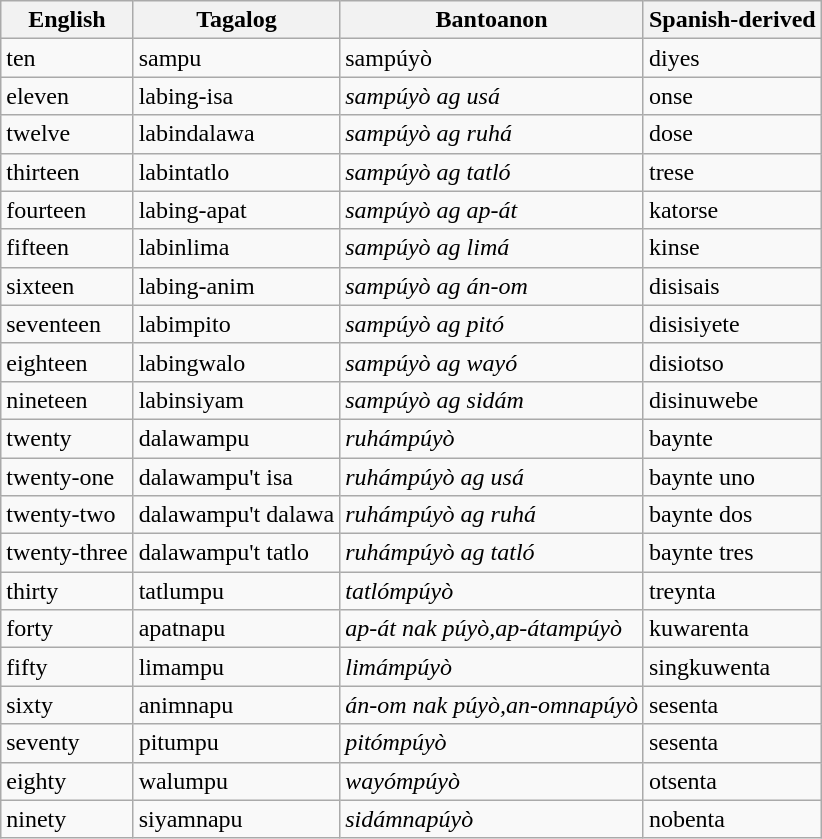<table class="wikitable">
<tr>
<th>English</th>
<th>Tagalog</th>
<th>Bantoanon</th>
<th>Spanish-derived</th>
</tr>
<tr>
<td>ten</td>
<td>sampu</td>
<td>sampúyò</td>
<td>diyes</td>
</tr>
<tr>
<td>eleven</td>
<td>labing-isa</td>
<td><em>sampúyò ag usá</em></td>
<td>onse</td>
</tr>
<tr>
<td>twelve</td>
<td>labindalawa</td>
<td><em>sampúyò ag ruhá</em></td>
<td>dose</td>
</tr>
<tr>
<td>thirteen</td>
<td>labintatlo</td>
<td><em>sampúyò ag tatló</em></td>
<td>trese</td>
</tr>
<tr>
<td>fourteen</td>
<td>labing-apat</td>
<td><em>sampúyò ag ap-át</em></td>
<td>katorse</td>
</tr>
<tr>
<td>fifteen</td>
<td>labinlima</td>
<td><em>sampúyò ag limá</em></td>
<td>kinse</td>
</tr>
<tr>
<td>sixteen</td>
<td>labing-anim</td>
<td><em>sampúyò ag án-om</em></td>
<td>disisais</td>
</tr>
<tr>
<td>seventeen</td>
<td>labimpito</td>
<td><em>sampúyò ag pitó</em></td>
<td>disisiyete</td>
</tr>
<tr>
<td>eighteen</td>
<td>labingwalo</td>
<td><em>sampúyò ag wayó</em></td>
<td>disiotso</td>
</tr>
<tr>
<td>nineteen</td>
<td>labinsiyam</td>
<td><em>sampúyò ag sidám</em></td>
<td>disinuwebe</td>
</tr>
<tr>
<td>twenty</td>
<td>dalawampu</td>
<td><em>ruhámpúyò</em></td>
<td>baynte</td>
</tr>
<tr>
<td>twenty-one</td>
<td>dalawampu't isa</td>
<td><em>ruhámpúyò ag usá</em></td>
<td>baynte uno</td>
</tr>
<tr>
<td>twenty-two</td>
<td>dalawampu't dalawa</td>
<td><em>ruhámpúyò ag ruhá</em></td>
<td>baynte dos</td>
</tr>
<tr>
<td>twenty-three</td>
<td>dalawampu't tatlo</td>
<td><em>ruhámpúyò ag tatló</em></td>
<td>baynte tres</td>
</tr>
<tr>
<td>thirty</td>
<td>tatlumpu</td>
<td><em>tatlómpúyò</em></td>
<td>treynta</td>
</tr>
<tr>
<td>forty</td>
<td>apatnapu</td>
<td><em>ap-át nak púyò,ap-átampúyò</em></td>
<td>kuwarenta</td>
</tr>
<tr>
<td>fifty</td>
<td>limampu</td>
<td><em>limámpúyò</em></td>
<td>singkuwenta</td>
</tr>
<tr>
<td>sixty</td>
<td>animnapu</td>
<td><em>án-om nak púyò,an-omnapúyò</em></td>
<td>sesenta</td>
</tr>
<tr>
<td>seventy</td>
<td>pitumpu</td>
<td><em>pitómpúyò</em></td>
<td>sesenta</td>
</tr>
<tr>
<td>eighty</td>
<td>walumpu</td>
<td><em>wayómpúyò</em></td>
<td>otsenta</td>
</tr>
<tr>
<td>ninety</td>
<td>siyamnapu</td>
<td><em>sidámnapúyò</em></td>
<td>nobenta</td>
</tr>
</table>
